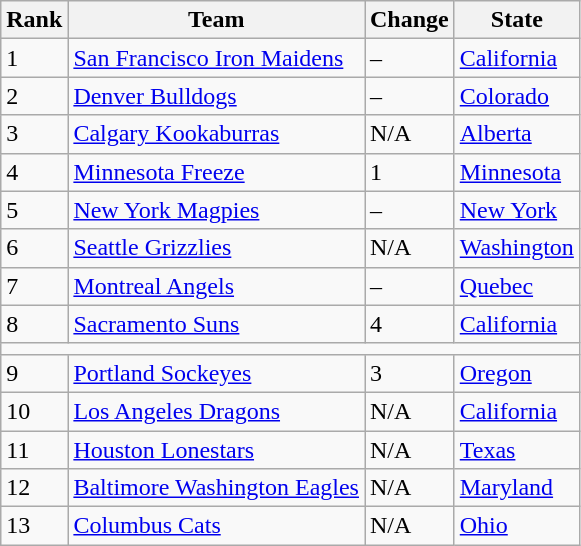<table class="wikitable">
<tr>
<th><strong>Rank</strong></th>
<th><strong>Team</strong></th>
<th><strong>Change</strong></th>
<th>State</th>
</tr>
<tr>
<td>1</td>
<td><a href='#'>San Francisco Iron Maidens</a></td>
<td>–</td>
<td><a href='#'>California</a></td>
</tr>
<tr>
<td>2</td>
<td><a href='#'>Denver Bulldogs</a></td>
<td>–</td>
<td><a href='#'>Colorado</a></td>
</tr>
<tr>
<td>3</td>
<td><a href='#'>Calgary Kookaburras</a></td>
<td>N/A</td>
<td><a href='#'>Alberta</a> </td>
</tr>
<tr>
<td>4</td>
<td><a href='#'>Minnesota Freeze</a></td>
<td> 1</td>
<td><a href='#'>Minnesota</a></td>
</tr>
<tr>
<td>5</td>
<td><a href='#'>New York Magpies</a></td>
<td>–</td>
<td><a href='#'>New York</a></td>
</tr>
<tr>
<td>6</td>
<td><a href='#'>Seattle Grizzlies</a></td>
<td>N/A</td>
<td><a href='#'>Washington</a></td>
</tr>
<tr>
<td>7</td>
<td><a href='#'>Montreal Angels</a></td>
<td>–</td>
<td><a href='#'>Quebec</a> </td>
</tr>
<tr>
<td>8</td>
<td><a href='#'>Sacramento Suns</a></td>
<td> 4</td>
<td><a href='#'>California</a></td>
</tr>
<tr>
<td colspan="4"></td>
</tr>
<tr>
<td>9</td>
<td><a href='#'>Portland Sockeyes</a></td>
<td> 3</td>
<td><a href='#'>Oregon</a></td>
</tr>
<tr>
<td>10</td>
<td><a href='#'>Los Angeles Dragons</a></td>
<td>N/A</td>
<td><a href='#'>California</a></td>
</tr>
<tr>
<td>11</td>
<td><a href='#'>Houston Lonestars</a></td>
<td>N/A</td>
<td><a href='#'>Texas</a></td>
</tr>
<tr>
<td>12</td>
<td><a href='#'>Baltimore Washington Eagles</a></td>
<td>N/A</td>
<td><a href='#'>Maryland</a></td>
</tr>
<tr>
<td>13</td>
<td><a href='#'>Columbus Cats</a></td>
<td>N/A</td>
<td><a href='#'>Ohio</a></td>
</tr>
</table>
